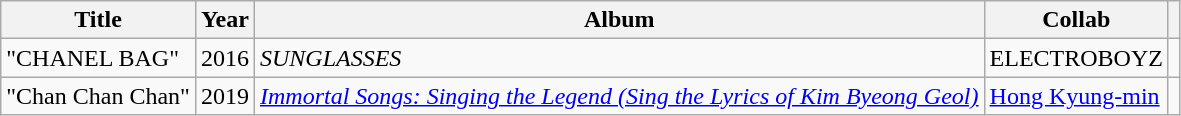<table class="wikitable">
<tr>
<th scope="col">Title</th>
<th scope="col">Year</th>
<th>Album</th>
<th>Collab</th>
<th scope="col" class="unsortable"></th>
</tr>
<tr>
<td>"CHANEL BAG" </td>
<td>2016</td>
<td><em>SUNGLASSES</em></td>
<td>ELECTROBOYZ</td>
<td></td>
</tr>
<tr>
<td>"Chan Chan Chan" </td>
<td>2019</td>
<td><em><a href='#'>Immortal Songs: Singing the Legend (Sing the Lyrics of Kim Byeong Geol)</a></em></td>
<td><a href='#'>Hong Kyung-min</a></td>
<td></td>
</tr>
</table>
